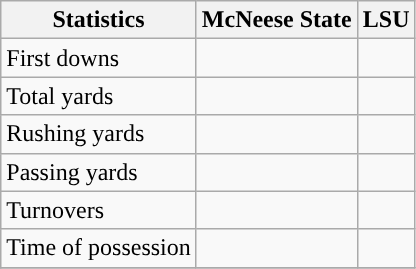<table class="wikitable">
<tr>
<th>Statistics</th>
<th>McNeese State</th>
<th>LSU</th>
</tr>
<tr>
<td>First downs</td>
<td> </td>
<td> </td>
</tr>
<tr>
<td>Total yards</td>
<td> </td>
<td> </td>
</tr>
<tr>
<td>Rushing yards</td>
<td> </td>
<td> </td>
</tr>
<tr>
<td>Passing yards</td>
<td> </td>
<td> </td>
</tr>
<tr>
<td>Turnovers</td>
<td> </td>
<td> </td>
</tr>
<tr>
<td>Time of possession</td>
<td> </td>
<td> </td>
</tr>
<tr>
</tr>
</table>
